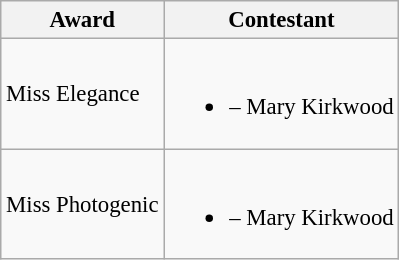<table class="wikitable sortable" style="font-size: 95%;">
<tr>
<th>Award</th>
<th>Contestant</th>
</tr>
<tr>
<td>Miss Elegance</td>
<td><br><ul><li> – Mary Kirkwood</li></ul></td>
</tr>
<tr>
<td>Miss Photogenic</td>
<td><br><ul><li> – Mary Kirkwood</li></ul></td>
</tr>
</table>
